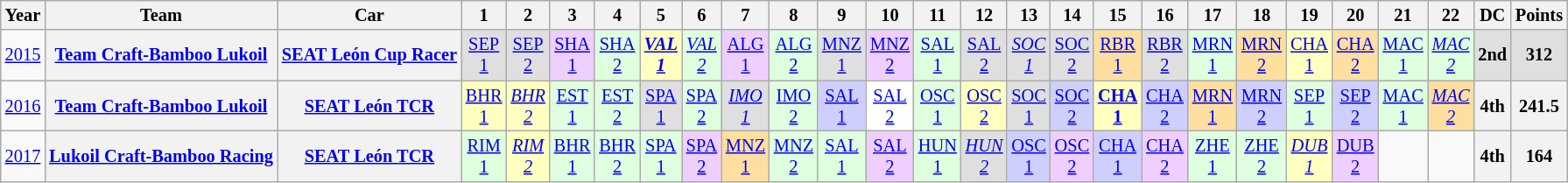<table class="wikitable" style="text-align:center; font-size:85%">
<tr>
<th>Year</th>
<th>Team</th>
<th>Car</th>
<th>1</th>
<th>2</th>
<th>3</th>
<th>4</th>
<th>5</th>
<th>6</th>
<th>7</th>
<th>8</th>
<th>9</th>
<th>10</th>
<th>11</th>
<th>12</th>
<th>13</th>
<th>14</th>
<th>15</th>
<th>16</th>
<th>17</th>
<th>18</th>
<th>19</th>
<th>20</th>
<th>21</th>
<th>22</th>
<th>DC</th>
<th>Points</th>
</tr>
<tr>
<td><a href='#'>2015</a></td>
<th><a href='#'>Team Craft-Bamboo Lukoil</a></th>
<th><a href='#'>SEAT León Cup Racer</a></th>
<td style="background:#DFDFDF;"><a href='#'>SEP<br>1</a><br></td>
<td style="background:#DFDFDF;"><a href='#'>SEP<br>2</a><br></td>
<td style="background:#EFCFFF;"><a href='#'>SHA<br>1</a><br></td>
<td style="background:#DFFFDF;"><a href='#'>SHA<br>2</a><br></td>
<td style="background:#FFFFBF;"><strong><em><a href='#'>VAL<br>1</a></em></strong><br></td>
<td style="background:#DFFFDF;"><em><a href='#'>VAL<br>2</a></em><br></td>
<td style="background:#EFCFFF;"><a href='#'>ALG<br>1</a><br></td>
<td style="background:#DFFFDF;"><a href='#'>ALG<br>2</a><br></td>
<td style="background:#DFDFDF;"><a href='#'>MNZ<br>1</a><br></td>
<td style="background:#EFCFFF;"><a href='#'>MNZ<br>2</a><br></td>
<td style="background:#DFFFDF;"><a href='#'>SAL<br>1</a><br></td>
<td style="background:#DFDFDF;"><a href='#'>SAL<br>2</a><br></td>
<td style="background:#DFDFDF;"><em><a href='#'>SOC<br>1</a></em><br></td>
<td style="background:#DFDFDF;"><a href='#'>SOC<br>2</a><br></td>
<td style="background:#FFDF9F;"><a href='#'>RBR<br>1</a><br></td>
<td style="background:#DFDFDF;"><a href='#'>RBR<br>2</a><br></td>
<td style="background:#DFFFDF;"><a href='#'>MRN<br>1</a><br></td>
<td style="background:#FFDF9F;"><a href='#'>MRN<br>2</a><br></td>
<td style="background:#FFFFBF;"><a href='#'>CHA<br>1</a><br></td>
<td style="background:#FFDF9F;"><a href='#'>CHA<br>2</a><br></td>
<td style="background:#DFFFDF;"><a href='#'>MAC<br>1</a><br></td>
<td style="background:#DFFFDF;"><em><a href='#'>MAC<br>2</a></em><br></td>
<th style="background:#DFDFDF;">2nd</th>
<th style="background:#DFDFDF;">312</th>
</tr>
<tr>
<td><a href='#'>2016</a></td>
<th><a href='#'>Team Craft-Bamboo Lukoil</a></th>
<th><a href='#'>SEAT León TCR</a></th>
<td style="background:#FFFFBF;"><a href='#'>BHR<br>1</a><br></td>
<td style="background:#FFFFBF;"><em><a href='#'>BHR<br>2</a></em><br></td>
<td style="background:#DFFFDF;"><a href='#'>EST<br>1</a><br></td>
<td style="background:#DFFFDF;"><a href='#'>EST<br>2</a><br></td>
<td style="background:#DFDFDF;"><a href='#'>SPA<br>1</a><br></td>
<td style="background:#DFFFDF;"><a href='#'>SPA<br>2</a><br></td>
<td style="background:#DFDFDF;"><em><a href='#'>IMO<br>1</a></em><br></td>
<td style="background:#DFFFDF;"><a href='#'>IMO<br>2</a><br></td>
<td style="background:#CFCFFF;"><a href='#'>SAL<br>1</a><br></td>
<td style="background:#FFFFFF;"><a href='#'>SAL<br>2</a><br></td>
<td style="background:#DFFFDF;"><a href='#'>OSC<br>1</a><br></td>
<td style="background:#FFFFBF;"><a href='#'>OSC<br>2</a><br></td>
<td style="background:#DFDFDF;"><a href='#'>SOC<br>1</a><br></td>
<td style="background:#CFCFFF;"><a href='#'>SOC<br>2</a><br></td>
<td style="background:#FFFFBF;"><strong><a href='#'>CHA<br>1</a></strong><br></td>
<td style="background:#CFCFFF;"><a href='#'>CHA<br>2</a><br></td>
<td style="background:#FFDF9F;"><a href='#'>MRN<br>1</a><br></td>
<td style="background:#CFCFFF;"><a href='#'>MRN<br>2</a><br></td>
<td style="background:#DFFFDF;"><a href='#'>SEP<br>1</a><br></td>
<td style="background:#CFCFFF;"><a href='#'>SEP<br>2</a><br></td>
<td style="background:#DFFFDF;"><a href='#'>MAC<br>1</a><br></td>
<td style="background:#FFDF9F;"><em><a href='#'>MAC<br>2</a></em><br></td>
<th>4th</th>
<th>241.5</th>
</tr>
<tr>
<td><a href='#'>2017</a></td>
<th><a href='#'>Lukoil Craft-Bamboo Racing</a></th>
<th><a href='#'>SEAT León TCR</a></th>
<td style="background:#DFFFDF;"><a href='#'>RIM<br>1</a><br></td>
<td style="background:#FFFFBF;"><em><a href='#'>RIM<br>2</a></em><br></td>
<td style="background:#DFFFDF;"><a href='#'>BHR<br>1</a><br></td>
<td style="background:#DFFFDF;"><a href='#'>BHR<br>2</a><br></td>
<td style="background:#DFFFDF;"><a href='#'>SPA<br>1</a><br></td>
<td style="background:#EFCFFF;"><a href='#'>SPA<br>2</a><br></td>
<td style="background:#FFDF9F;"><a href='#'>MNZ<br>1</a><br></td>
<td style="background:#DFFFDF;"><a href='#'>MNZ<br>2</a><br></td>
<td style="background:#DFFFDF;"><a href='#'>SAL<br>1</a><br></td>
<td style="background:#EFCFFF;"><a href='#'>SAL<br>2</a><br></td>
<td style="background:#DFFFDF;"><a href='#'>HUN<br>1</a><br></td>
<td style="background:#DFDFDF;"><em><a href='#'>HUN<br>2</a></em><br></td>
<td style="background:#CFCFFF;"><a href='#'>OSC<br>1</a><br></td>
<td style="background:#EFCFFF;"><a href='#'>OSC<br>2</a><br></td>
<td style="background:#CFCFFF;"><a href='#'>CHA<br>1</a><br></td>
<td style="background:#EFCFFF;"><a href='#'>CHA<br>2</a><br></td>
<td style="background:#DFFFDF;"><a href='#'>ZHE<br>1</a><br></td>
<td style="background:#DFFFDF;"><a href='#'>ZHE<br>2</a><br></td>
<td style="background:#FFFFBF;"><em><a href='#'>DUB<br>1</a></em><br></td>
<td style="background:#EFCFFF;"><a href='#'>DUB<br>2</a><br></td>
<td></td>
<td></td>
<th>4th</th>
<th>164</th>
</tr>
</table>
